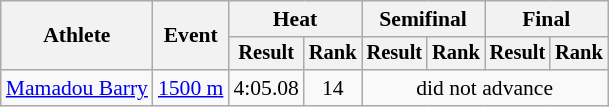<table class="wikitable" style="font-size:90%">
<tr>
<th rowspan="2">Athlete</th>
<th rowspan="2">Event</th>
<th colspan="2">Heat</th>
<th colspan="2">Semifinal</th>
<th colspan="2">Final</th>
</tr>
<tr style="font-size:95%">
<th>Result</th>
<th>Rank</th>
<th>Result</th>
<th>Rank</th>
<th>Result</th>
<th>Rank</th>
</tr>
<tr align=center>
<td align=left><a href='#'>Mamadou Barry</a></td>
<td align=left><a href='#'>1500 m</a></td>
<td>4:05.08</td>
<td>14</td>
<td colspan=4>did not advance</td>
</tr>
</table>
